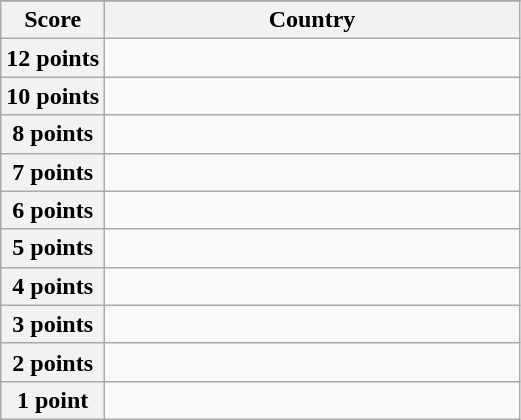<table class="wikitable">
<tr>
</tr>
<tr>
<th scope="col" width="20%">Score</th>
<th scope="col">Country</th>
</tr>
<tr>
<th scope="row">12 points</th>
<td></td>
</tr>
<tr>
<th scope="row">10 points</th>
<td></td>
</tr>
<tr>
<th scope="row">8 points</th>
<td></td>
</tr>
<tr>
<th scope="row">7 points</th>
<td></td>
</tr>
<tr>
<th scope="row">6 points</th>
<td></td>
</tr>
<tr>
<th scope="row">5 points</th>
<td></td>
</tr>
<tr>
<th scope="row">4 points</th>
<td></td>
</tr>
<tr>
<th scope="row">3 points</th>
<td></td>
</tr>
<tr>
<th scope="row">2 points</th>
<td></td>
</tr>
<tr>
<th scope="row">1 point</th>
<td></td>
</tr>
</table>
